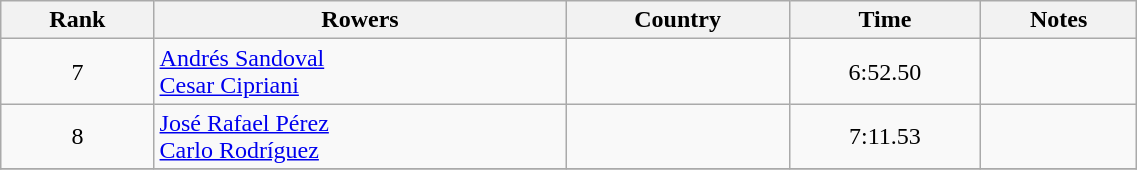<table class="wikitable" width=60% style="text-align:center">
<tr>
<th>Rank</th>
<th>Rowers</th>
<th>Country</th>
<th>Time</th>
<th>Notes</th>
</tr>
<tr>
<td>7</td>
<td align=left><a href='#'>Andrés Sandoval</a><br><a href='#'>Cesar Cipriani</a></td>
<td align=left></td>
<td>6:52.50</td>
<td></td>
</tr>
<tr>
<td>8</td>
<td align=left><a href='#'>José Rafael Pérez</a><br><a href='#'>Carlo Rodríguez</a></td>
<td align=left></td>
<td>7:11.53</td>
<td></td>
</tr>
<tr>
</tr>
</table>
